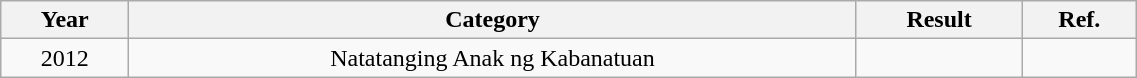<table class="wikitable sortable"  style="text-align:center; width:60%;">
<tr>
<th>Year</th>
<th>Category</th>
<th>Result</th>
<th>Ref.</th>
</tr>
<tr>
<td>2012</td>
<td>Natatanging Anak ng Kabanatuan</td>
<td></td>
<td></td>
</tr>
</table>
